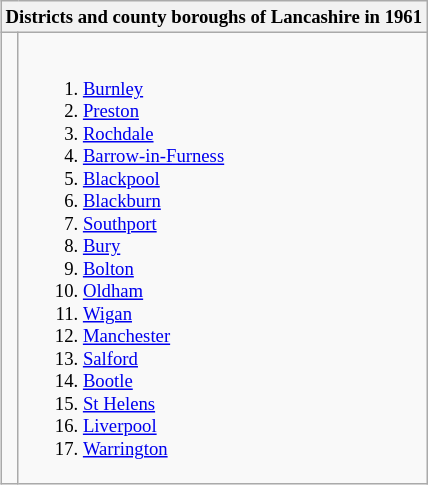<table class="wikitable"  style="float:right; font-size:78%; margin-left:10px;">
<tr>
<th colspan="2">Districts and county boroughs of Lancashire in 1961</th>
</tr>
<tr>
<td></td>
<td><br><ol><li><a href='#'>Burnley</a></li><li><a href='#'>Preston</a></li><li><a href='#'>Rochdale</a></li><li><a href='#'>Barrow-in-Furness</a></li><li><a href='#'>Blackpool</a></li><li><a href='#'>Blackburn</a></li><li><a href='#'>Southport</a></li><li><a href='#'>Bury</a></li><li><a href='#'>Bolton</a></li><li><a href='#'>Oldham</a></li><li><a href='#'>Wigan</a></li><li><a href='#'>Manchester</a></li><li><a href='#'>Salford</a></li><li><a href='#'>Bootle</a></li><li><a href='#'>St Helens</a></li><li><a href='#'>Liverpool</a></li><li><a href='#'>Warrington</a></li></ol></td>
</tr>
</table>
